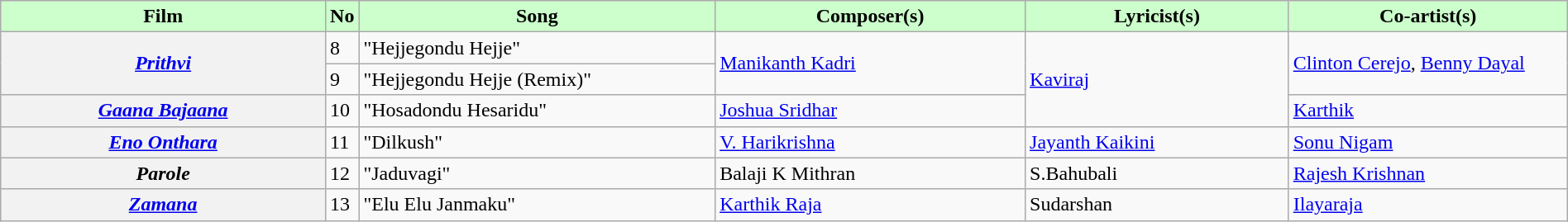<table class="wikitable plainrowheaders" width="100%">
<tr style="background:#cfc; text-align:center;">
<td scope="col" width=21%><strong>Film</strong></td>
<td><strong>No</strong></td>
<td scope="col" width=23%><strong>Song</strong></td>
<td scope="col" width=20%><strong>Composer(s)</strong></td>
<td scope="col" width=17%><strong>Lyricist(s)</strong></td>
<td scope="col" width=18%><strong>Co-artist(s)</strong></td>
</tr>
<tr>
<th rowspan="2"><em><a href='#'>Prithvi</a></em></th>
<td>8</td>
<td>"Hejjegondu Hejje"</td>
<td rowspan="2"><a href='#'>Manikanth Kadri</a></td>
<td rowspan="3"><a href='#'>Kaviraj</a></td>
<td rowspan="2"><a href='#'>Clinton Cerejo</a>, <a href='#'>Benny Dayal</a></td>
</tr>
<tr>
<td>9</td>
<td>"Hejjegondu Hejje (Remix)"</td>
</tr>
<tr>
<th><em><a href='#'>Gaana Bajaana</a></em></th>
<td>10</td>
<td>"Hosadondu Hesaridu"</td>
<td><a href='#'>Joshua Sridhar</a></td>
<td><a href='#'>Karthik</a></td>
</tr>
<tr>
<th><em><a href='#'>Eno Onthara</a></em></th>
<td>11</td>
<td>"Dilkush"</td>
<td><a href='#'>V. Harikrishna</a></td>
<td><a href='#'>Jayanth Kaikini</a></td>
<td><a href='#'>Sonu Nigam</a></td>
</tr>
<tr>
<th><em>Parole</em></th>
<td>12</td>
<td>"Jaduvagi"</td>
<td>Balaji K Mithran</td>
<td>S.Bahubali</td>
<td><a href='#'>Rajesh Krishnan</a></td>
</tr>
<tr>
<th><em><a href='#'>Zamana</a></em></th>
<td>13</td>
<td>"Elu Elu Janmaku"</td>
<td><a href='#'>Karthik Raja</a></td>
<td>Sudarshan</td>
<td><a href='#'>Ilayaraja</a></td>
</tr>
</table>
